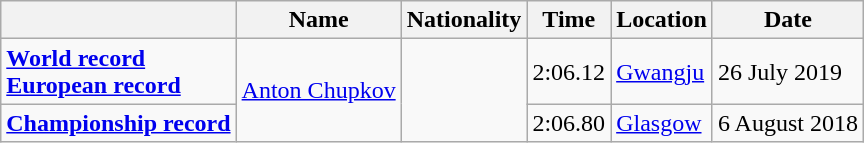<table class=wikitable>
<tr>
<th></th>
<th>Name</th>
<th>Nationality</th>
<th>Time</th>
<th>Location</th>
<th>Date</th>
</tr>
<tr>
<td><strong><a href='#'>World record</a><br><a href='#'>European record</a></strong></td>
<td rowspan=2><a href='#'>Anton Chupkov</a></td>
<td rowspan=2></td>
<td>2:06.12</td>
<td><a href='#'>Gwangju</a></td>
<td>26 July 2019</td>
</tr>
<tr>
<td><strong><a href='#'>Championship record</a></strong></td>
<td>2:06.80</td>
<td><a href='#'>Glasgow</a></td>
<td>6 August 2018</td>
</tr>
</table>
